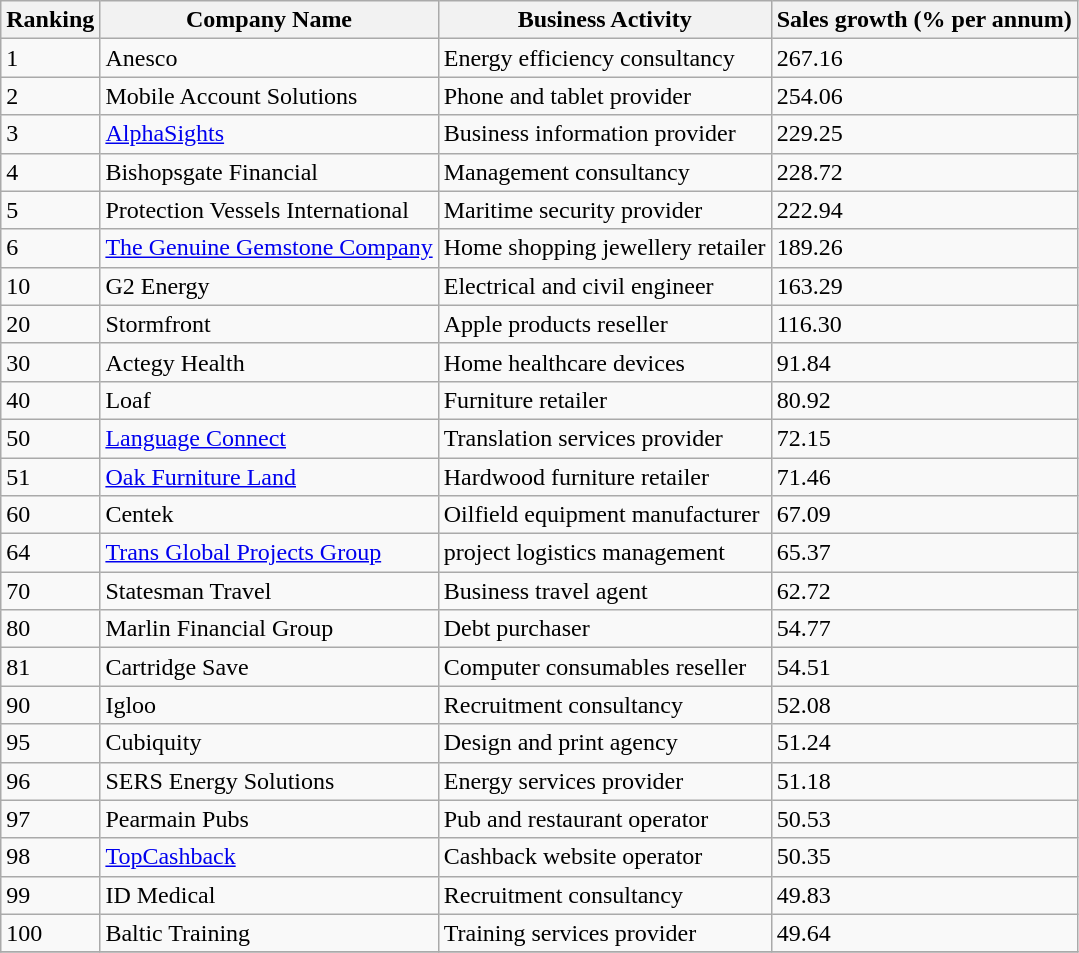<table class="wikitable sortable">
<tr>
<th>Ranking</th>
<th>Company Name</th>
<th>Business Activity</th>
<th>Sales growth (% per annum)</th>
</tr>
<tr>
<td>1</td>
<td>Anesco</td>
<td>Energy efficiency consultancy</td>
<td>267.16</td>
</tr>
<tr>
<td>2</td>
<td>Mobile Account Solutions</td>
<td>Phone and tablet provider</td>
<td>254.06</td>
</tr>
<tr>
<td>3</td>
<td><a href='#'>AlphaSights</a></td>
<td>Business information provider</td>
<td>229.25</td>
</tr>
<tr>
<td>4</td>
<td>Bishopsgate Financial</td>
<td>Management consultancy</td>
<td>228.72</td>
</tr>
<tr>
<td>5</td>
<td>Protection Vessels International</td>
<td>Maritime security provider</td>
<td>222.94</td>
</tr>
<tr>
<td>6</td>
<td><a href='#'>The Genuine Gemstone Company</a></td>
<td>Home shopping jewellery retailer</td>
<td>189.26</td>
</tr>
<tr>
<td>10</td>
<td>G2 Energy</td>
<td>Electrical and civil engineer</td>
<td>163.29</td>
</tr>
<tr>
<td>20</td>
<td>Stormfront</td>
<td>Apple products reseller</td>
<td>116.30</td>
</tr>
<tr>
<td>30</td>
<td>Actegy Health</td>
<td>Home healthcare devices</td>
<td>91.84</td>
</tr>
<tr>
<td>40</td>
<td>Loaf</td>
<td>Furniture retailer</td>
<td>80.92</td>
</tr>
<tr>
<td>50</td>
<td><a href='#'>Language Connect</a></td>
<td>Translation services provider</td>
<td>72.15</td>
</tr>
<tr>
<td>51</td>
<td><a href='#'>Oak Furniture Land</a></td>
<td>Hardwood furniture retailer</td>
<td>71.46</td>
</tr>
<tr>
<td>60</td>
<td>Centek</td>
<td>Oilfield equipment manufacturer</td>
<td>67.09</td>
</tr>
<tr>
<td>64</td>
<td><a href='#'>Trans Global Projects Group</a></td>
<td>project logistics management</td>
<td>65.37</td>
</tr>
<tr>
<td>70</td>
<td>Statesman Travel</td>
<td>Business travel agent</td>
<td>62.72</td>
</tr>
<tr>
<td>80</td>
<td>Marlin Financial Group</td>
<td>Debt purchaser</td>
<td>54.77</td>
</tr>
<tr>
<td>81</td>
<td>Cartridge Save</td>
<td>Computer consumables reseller</td>
<td>54.51</td>
</tr>
<tr>
<td>90</td>
<td>Igloo</td>
<td>Recruitment consultancy</td>
<td>52.08</td>
</tr>
<tr>
<td>95</td>
<td>Cubiquity</td>
<td>Design and print agency</td>
<td>51.24</td>
</tr>
<tr>
<td>96</td>
<td>SERS Energy Solutions</td>
<td>Energy services provider</td>
<td>51.18</td>
</tr>
<tr>
<td>97</td>
<td>Pearmain Pubs</td>
<td>Pub and restaurant operator</td>
<td>50.53</td>
</tr>
<tr>
<td>98</td>
<td><a href='#'>TopCashback</a></td>
<td>Cashback website operator</td>
<td>50.35</td>
</tr>
<tr>
<td>99</td>
<td>ID Medical</td>
<td>Recruitment consultancy</td>
<td>49.83</td>
</tr>
<tr>
<td>100</td>
<td>Baltic Training</td>
<td>Training services provider</td>
<td>49.64</td>
</tr>
<tr>
</tr>
</table>
